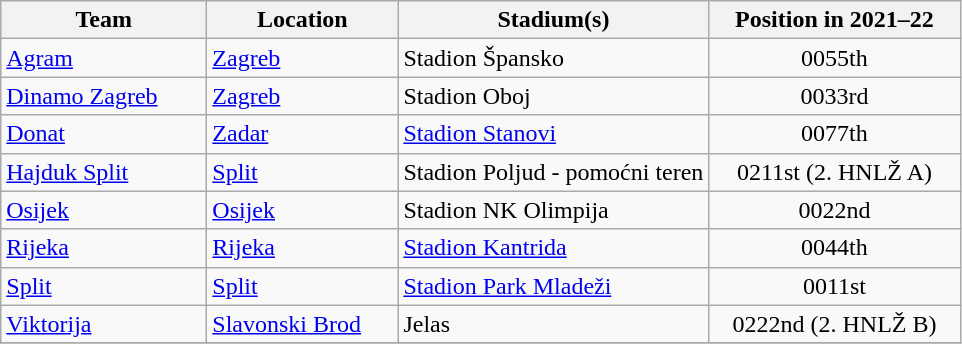<table class="wikitable sortable" style="text-align: left;">
<tr>
<th width="130">Team</th>
<th width="120">Location</th>
<th width="200">Stadium(s)</th>
<th width="160">Position in 2021–22</th>
</tr>
<tr>
<td><a href='#'>Agram</a></td>
<td><a href='#'>Zagreb</a></td>
<td>Stadion Špansko</td>
<td style="text-align:center;"><span>005</span>5th</td>
</tr>
<tr>
<td><a href='#'>Dinamo Zagreb</a></td>
<td><a href='#'>Zagreb</a></td>
<td>Stadion Oboj</td>
<td style="text-align:center;"><span>003</span>3rd</td>
</tr>
<tr>
<td><a href='#'>Donat</a></td>
<td><a href='#'>Zadar</a></td>
<td><a href='#'>Stadion Stanovi</a></td>
<td style="text-align:center;"><span>007</span>7th</td>
</tr>
<tr>
<td><a href='#'>Hajduk Split</a></td>
<td><a href='#'>Split</a></td>
<td>Stadion Poljud - pomoćni teren</td>
<td style="text-align:center;"><span>021</span>1st (2. HNLŽ A)</td>
</tr>
<tr>
<td><a href='#'>Osijek</a></td>
<td><a href='#'>Osijek</a></td>
<td>Stadion NK Olimpija</td>
<td style="text-align:center;"><span>002</span>2nd</td>
</tr>
<tr>
<td><a href='#'>Rijeka</a></td>
<td><a href='#'>Rijeka</a></td>
<td><a href='#'>Stadion Kantrida</a></td>
<td style="text-align:center;"><span>004</span>4th</td>
</tr>
<tr>
<td><a href='#'>Split</a></td>
<td><a href='#'>Split</a></td>
<td><a href='#'>Stadion Park Mladeži</a></td>
<td style="text-align:center;"><span>001</span>1st</td>
</tr>
<tr>
<td><a href='#'>Viktorija</a></td>
<td><a href='#'>Slavonski Brod</a></td>
<td>Jelas</td>
<td style="text-align:center;"><span>022</span>2nd (2. HNLŽ B)</td>
</tr>
<tr>
</tr>
</table>
